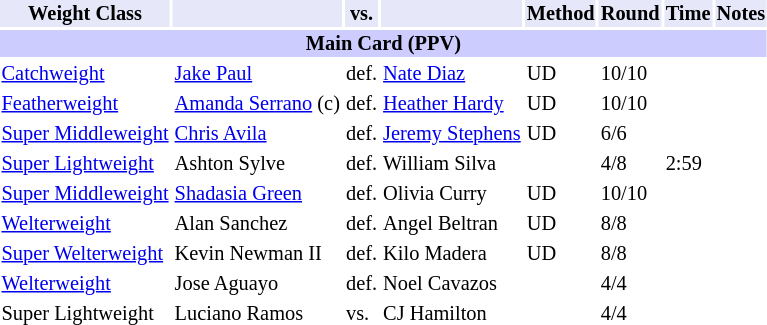<table class="toccolours" style="font-size: 85%;">
<tr>
<th style="background:#e6e8fa; color:#000; text-align:center;">Weight Class</th>
<th style="background:#e6e8fa; color:#000; text-align:center;"></th>
<th style="background:#e6e8fa; color:#000; text-align:center;">vs.</th>
<th style="background:#e6e8fa; color:#000; text-align:center;"></th>
<th style="background:#e6e8fa; color:#000; text-align:center;">Method</th>
<th style="background:#e6e8fa; color:#000; text-align:center;">Round</th>
<th style="background:#e6e8fa; color:#000; text-align:center;">Time</th>
<th style="background:#e6e8fa; color:#000; text-align:center;">Notes</th>
</tr>
<tr>
<th colspan="8" style="background-color: #ccccff;">Main Card (PPV)</th>
</tr>
<tr>
<td><a href='#'>Catchweight</a></td>
<td><a href='#'>Jake Paul</a></td>
<td>def.</td>
<td><a href='#'>Nate Diaz</a></td>
<td>UD</td>
<td>10/10</td>
<td></td>
<td></td>
</tr>
<tr>
<td><a href='#'>Featherweight</a></td>
<td><a href='#'>Amanda Serrano</a> (c)</td>
<td>def.</td>
<td><a href='#'>Heather Hardy</a></td>
<td>UD</td>
<td>10/10</td>
<td></td>
<td></td>
<td></td>
</tr>
<tr>
<td><a href='#'>Super Middleweight</a></td>
<td><a href='#'>Chris Avila</a></td>
<td>def.</td>
<td><a href='#'>Jeremy Stephens</a></td>
<td>UD</td>
<td>6/6</td>
<td></td>
<td></td>
</tr>
<tr>
<td><a href='#'>Super Lightweight</a></td>
<td>Ashton Sylve</td>
<td>def.</td>
<td>William Silva</td>
<td></td>
<td>4/8</td>
<td>2:59</td>
<td></td>
</tr>
<tr>
<td><a href='#'>Super Middleweight</a></td>
<td><a href='#'>Shadasia Green</a></td>
<td>def.</td>
<td>Olivia Curry</td>
<td>UD</td>
<td>10/10</td>
<td></td>
</tr>
<tr>
<td><a href='#'>Welterweight</a></td>
<td>Alan Sanchez</td>
<td>def.</td>
<td>Angel Beltran</td>
<td>UD</td>
<td>8/8</td>
<td></td>
</tr>
<tr>
<td><a href='#'>Super Welterweight</a></td>
<td>Kevin Newman II</td>
<td>def.</td>
<td>Kilo Madera</td>
<td>UD</td>
<td>8/8</td>
<td></td>
</tr>
<tr>
<td><a href='#'>Welterweight</a></td>
<td>Jose Aguayo</td>
<td>def.</td>
<td>Noel Cavazos</td>
<td></td>
<td>4/4</td>
<td></td>
</tr>
<tr>
<td>Super Lightweight</td>
<td>Luciano Ramos</td>
<td>vs.</td>
<td>CJ Hamilton</td>
<td></td>
<td>4/4</td>
<td></td>
</tr>
</table>
